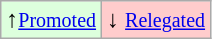<table class="wikitable" align="center">
<tr>
<td bgcolor="#ddffdd">↑<small><a href='#'>Promoted</a></small></td>
<td bgcolor="#ffcccc">↓ <small><a href='#'>Relegated</a></small></td>
</tr>
</table>
